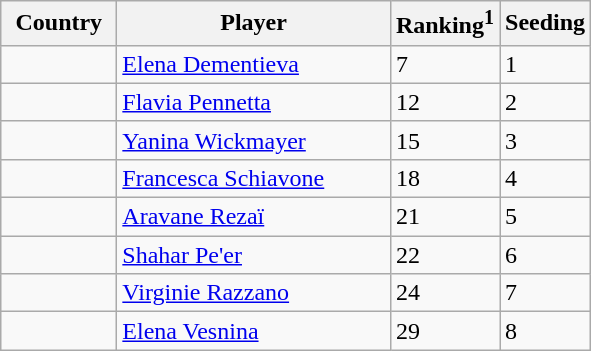<table class="sortable wikitable">
<tr>
<th width="70">Country</th>
<th width="175">Player</th>
<th>Ranking<sup>1</sup></th>
<th>Seeding</th>
</tr>
<tr>
<td></td>
<td><a href='#'>Elena Dementieva</a></td>
<td>7</td>
<td>1</td>
</tr>
<tr>
<td></td>
<td><a href='#'>Flavia Pennetta</a></td>
<td>12</td>
<td>2</td>
</tr>
<tr>
<td></td>
<td><a href='#'>Yanina Wickmayer</a></td>
<td>15</td>
<td>3</td>
</tr>
<tr>
<td></td>
<td><a href='#'>Francesca Schiavone</a></td>
<td>18</td>
<td>4</td>
</tr>
<tr>
<td></td>
<td><a href='#'>Aravane Rezaï</a></td>
<td>21</td>
<td>5</td>
</tr>
<tr>
<td></td>
<td><a href='#'>Shahar Pe'er</a></td>
<td>22</td>
<td>6</td>
</tr>
<tr>
<td></td>
<td><a href='#'>Virginie Razzano</a></td>
<td>24</td>
<td>7</td>
</tr>
<tr>
<td></td>
<td><a href='#'>Elena Vesnina</a></td>
<td>29</td>
<td>8</td>
</tr>
</table>
